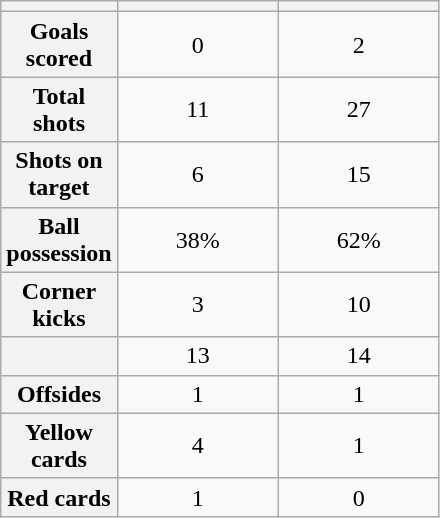<table class="wikitable" style="text-align:center">
<tr>
<th scope="col" style="width:70px"></th>
<th scope="col" style="width:100px"></th>
<th scope="col" style="width:100px"></th>
</tr>
<tr>
<th scope=row>Goals scored</th>
<td>0</td>
<td>2</td>
</tr>
<tr>
<th scope=row>Total shots</th>
<td>11</td>
<td>27</td>
</tr>
<tr>
<th scope=row>Shots on target</th>
<td>6</td>
<td>15</td>
</tr>
<tr>
<th scope=row>Ball possession</th>
<td>38%</td>
<td>62%</td>
</tr>
<tr>
<th scope=row>Corner kicks</th>
<td>3</td>
<td>10</td>
</tr>
<tr>
<th scope=row></th>
<td>13</td>
<td>14</td>
</tr>
<tr>
<th scope=row>Offsides</th>
<td>1</td>
<td>1</td>
</tr>
<tr>
<th scope=row>Yellow cards</th>
<td>4</td>
<td>1</td>
</tr>
<tr>
<th scope=row>Red cards</th>
<td>1</td>
<td>0</td>
</tr>
</table>
